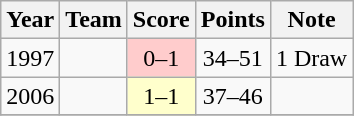<table class="wikitable">
<tr>
<th>Year</th>
<th>Team</th>
<th>Score</th>
<th>Points</th>
<th>Note</th>
</tr>
<tr>
<td>1997</td>
<td></td>
<td style="text-align:center; background:#fcc;">0–1</td>
<td align=center>34–51</td>
<td>1 Draw</td>
</tr>
<tr>
<td>2006</td>
<td></td>
<td style="text-align:center; background:#ffc;">1–1</td>
<td align=center>37–46</td>
<td></td>
</tr>
<tr>
</tr>
</table>
